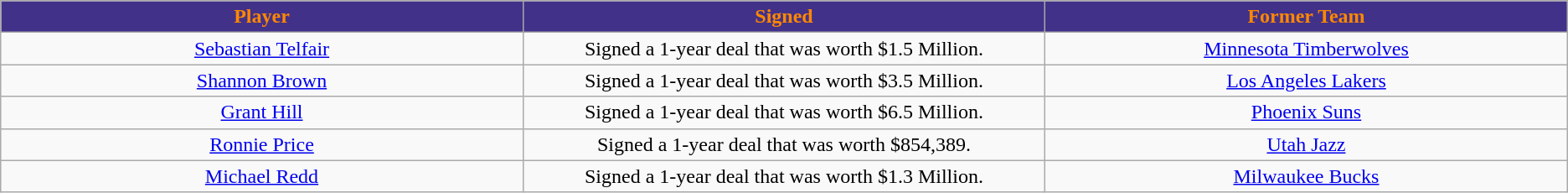<table class="wikitable sortable sortable">
<tr>
<th style="background:#423189; color:#FF8800" width="15%">Player</th>
<th style="background:#423189; color:#FF8800" width="15%">Signed</th>
<th style="background:#423189; color:#FF8800" width="15%">Former Team</th>
</tr>
<tr style="text-align: center">
<td><a href='#'>Sebastian Telfair</a></td>
<td>Signed a 1-year deal that was worth $1.5 Million.</td>
<td><a href='#'>Minnesota Timberwolves</a></td>
</tr>
<tr style="text-align: center">
<td><a href='#'>Shannon Brown</a></td>
<td>Signed a 1-year deal that was worth $3.5 Million.</td>
<td><a href='#'>Los Angeles Lakers</a></td>
</tr>
<tr style="text-align: center">
<td><a href='#'>Grant Hill</a></td>
<td>Signed a 1-year deal that was worth $6.5 Million.</td>
<td><a href='#'>Phoenix Suns</a></td>
</tr>
<tr style="text-align: center">
<td><a href='#'>Ronnie Price</a></td>
<td>Signed a 1-year deal that was worth $854,389.</td>
<td><a href='#'>Utah Jazz</a></td>
</tr>
<tr style="text-align: center">
<td><a href='#'>Michael Redd</a></td>
<td>Signed a 1-year deal that was worth $1.3 Million.</td>
<td><a href='#'>Milwaukee Bucks</a></td>
</tr>
</table>
